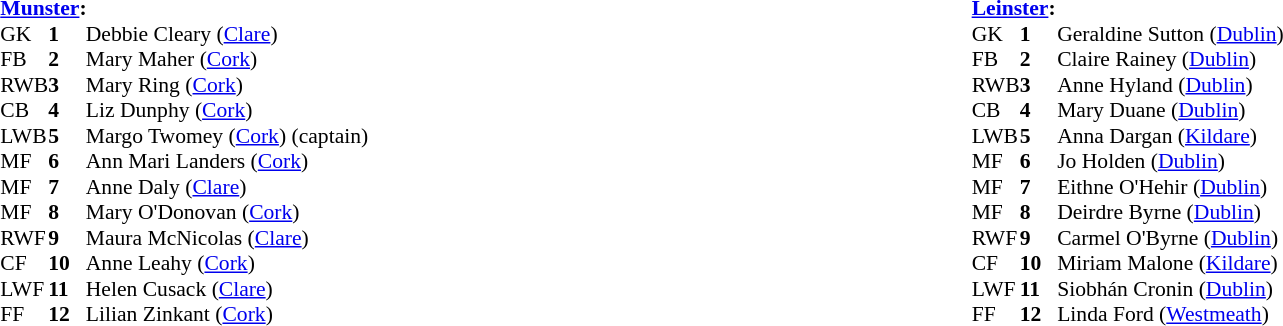<table width="100%">
<tr>
<td valign="top"></td>
<td valign="top" width="50%"><br><table style="font-size: 90%" cellspacing="0" cellpadding="0" align=center>
<tr>
<td colspan="4"><strong><a href='#'>Munster</a>:</strong></td>
</tr>
<tr>
<th width="25"></th>
<th width="25"></th>
</tr>
<tr>
<td>GK</td>
<td><strong>1</strong></td>
<td>Debbie Cleary (<a href='#'>Clare</a>)</td>
</tr>
<tr>
<td>FB</td>
<td><strong>2</strong></td>
<td>Mary Maher (<a href='#'>Cork</a>)</td>
</tr>
<tr>
<td>RWB</td>
<td><strong>3</strong></td>
<td>Mary Ring (<a href='#'>Cork</a>)</td>
</tr>
<tr>
<td>CB</td>
<td><strong>4</strong></td>
<td>Liz Dunphy (<a href='#'>Cork</a>)</td>
</tr>
<tr>
<td>LWB</td>
<td><strong>5</strong></td>
<td>Margo Twomey (<a href='#'>Cork</a>) (captain)</td>
</tr>
<tr>
<td>MF</td>
<td><strong>6</strong></td>
<td>Ann Mari Landers (<a href='#'>Cork</a>)</td>
</tr>
<tr>
<td>MF</td>
<td><strong>7</strong></td>
<td>Anne Daly (<a href='#'>Clare</a>)</td>
</tr>
<tr>
<td>MF</td>
<td><strong>8</strong></td>
<td>Mary O'Donovan (<a href='#'>Cork</a>)</td>
</tr>
<tr>
<td>RWF</td>
<td><strong>9</strong></td>
<td>Maura McNicolas (<a href='#'>Clare</a>)</td>
</tr>
<tr>
<td>CF</td>
<td><strong>10</strong></td>
<td>Anne Leahy (<a href='#'>Cork</a>)</td>
</tr>
<tr>
<td>LWF</td>
<td><strong>11</strong></td>
<td>Helen Cusack (<a href='#'>Clare</a>)</td>
</tr>
<tr>
<td>FF</td>
<td><strong>12</strong></td>
<td>Lilian Zinkant (<a href='#'>Cork</a>)</td>
</tr>
<tr>
</tr>
</table>
</td>
<td valign="top" width="50%"><br><table style="font-size: 90%" cellspacing="0" cellpadding="0" align=center>
<tr>
<td colspan="4"><strong><a href='#'>Leinster</a>:</strong></td>
</tr>
<tr>
<th width="25"></th>
<th width="25"></th>
</tr>
<tr>
<td>GK</td>
<td><strong>1</strong></td>
<td>Geraldine Sutton (<a href='#'>Dublin</a>)</td>
</tr>
<tr>
<td>FB</td>
<td><strong>2</strong></td>
<td>Claire Rainey (<a href='#'>Dublin</a>)</td>
</tr>
<tr>
<td>RWB</td>
<td><strong>3</strong></td>
<td>Anne Hyland (<a href='#'>Dublin</a>)</td>
</tr>
<tr>
<td>CB</td>
<td><strong>4</strong></td>
<td>Mary Duane (<a href='#'>Dublin</a>)</td>
</tr>
<tr>
<td>LWB</td>
<td><strong>5</strong></td>
<td>Anna Dargan (<a href='#'>Kildare</a>)</td>
</tr>
<tr>
<td>MF</td>
<td><strong>6</strong></td>
<td>Jo Holden (<a href='#'>Dublin</a>)</td>
</tr>
<tr>
<td>MF</td>
<td><strong>7</strong></td>
<td>Eithne O'Hehir (<a href='#'>Dublin</a>)</td>
</tr>
<tr>
<td>MF</td>
<td><strong>8</strong></td>
<td>Deirdre Byrne (<a href='#'>Dublin</a>)</td>
</tr>
<tr>
<td>RWF</td>
<td><strong>9</strong></td>
<td>Carmel O'Byrne (<a href='#'>Dublin</a>)</td>
</tr>
<tr>
<td>CF</td>
<td><strong>10</strong></td>
<td>Miriam Malone (<a href='#'>Kildare</a>)</td>
</tr>
<tr>
<td>LWF</td>
<td><strong>11</strong></td>
<td>Siobhán Cronin (<a href='#'>Dublin</a>)</td>
</tr>
<tr>
<td>FF</td>
<td><strong>12</strong></td>
<td>Linda Ford (<a href='#'>Westmeath</a>)</td>
</tr>
<tr>
</tr>
</table>
</td>
</tr>
</table>
